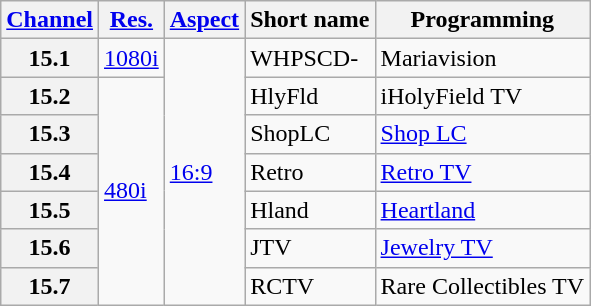<table class="wikitable">
<tr>
<th><a href='#'>Channel</a></th>
<th><a href='#'>Res.</a></th>
<th><a href='#'>Aspect</a></th>
<th>Short name</th>
<th>Programming</th>
</tr>
<tr>
<th scope = "row">15.1</th>
<td><a href='#'>1080i</a></td>
<td rowspan=7><a href='#'>16:9</a></td>
<td>WHPSCD-</td>
<td>Mariavision</td>
</tr>
<tr>
<th scope = "row">15.2</th>
<td rowspan=6><a href='#'>480i</a></td>
<td>HlyFld</td>
<td>iHolyField TV</td>
</tr>
<tr>
<th scope = "row">15.3</th>
<td>ShopLC</td>
<td><a href='#'>Shop LC</a></td>
</tr>
<tr>
<th scope = "row">15.4</th>
<td>Retro</td>
<td><a href='#'>Retro TV</a></td>
</tr>
<tr>
<th scope = "row">15.5</th>
<td>Hland</td>
<td><a href='#'>Heartland</a></td>
</tr>
<tr>
<th scope = "row">15.6</th>
<td>JTV</td>
<td><a href='#'>Jewelry TV</a></td>
</tr>
<tr>
<th scope = "row">15.7</th>
<td>RCTV</td>
<td>Rare Collectibles TV</td>
</tr>
</table>
